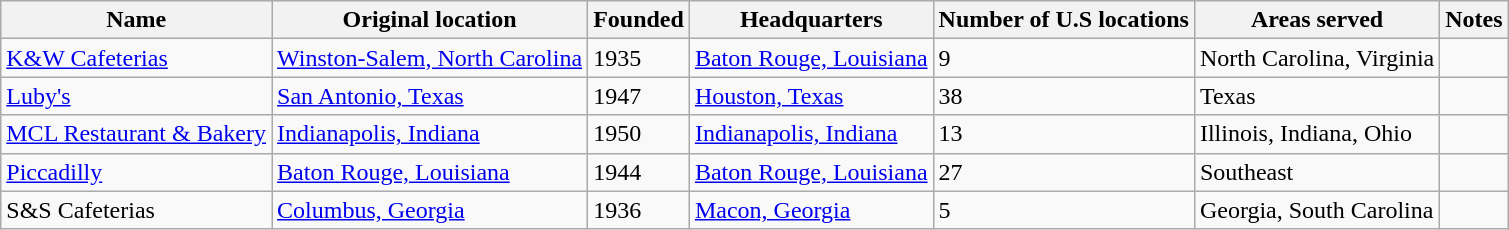<table class="wikitable sortable">
<tr>
<th>Name</th>
<th>Original location</th>
<th>Founded</th>
<th>Headquarters</th>
<th data-sort-type="number">Number of U.S locations</th>
<th>Areas served</th>
<th>Notes</th>
</tr>
<tr>
<td><a href='#'>K&W Cafeterias</a></td>
<td><a href='#'>Winston-Salem, North Carolina</a></td>
<td>1935</td>
<td><a href='#'>Baton Rouge, Louisiana</a></td>
<td>9</td>
<td>North Carolina, Virginia</td>
<td></td>
</tr>
<tr>
<td><a href='#'>Luby's</a></td>
<td><a href='#'>San Antonio, Texas</a></td>
<td>1947</td>
<td><a href='#'>Houston, Texas</a></td>
<td>38</td>
<td>Texas</td>
<td></td>
</tr>
<tr>
<td><a href='#'>MCL Restaurant & Bakery</a></td>
<td><a href='#'>Indianapolis, Indiana</a></td>
<td>1950</td>
<td><a href='#'>Indianapolis, Indiana</a></td>
<td>13</td>
<td>Illinois, Indiana, Ohio</td>
<td></td>
</tr>
<tr>
<td><a href='#'>Piccadilly</a></td>
<td><a href='#'>Baton Rouge, Louisiana</a></td>
<td>1944</td>
<td><a href='#'>Baton Rouge, Louisiana</a></td>
<td>27</td>
<td>Southeast</td>
<td></td>
</tr>
<tr>
<td>S&S Cafeterias</td>
<td><a href='#'>Columbus, Georgia</a></td>
<td>1936</td>
<td><a href='#'>Macon, Georgia</a></td>
<td>5</td>
<td>Georgia, South Carolina</td>
<td></td>
</tr>
</table>
